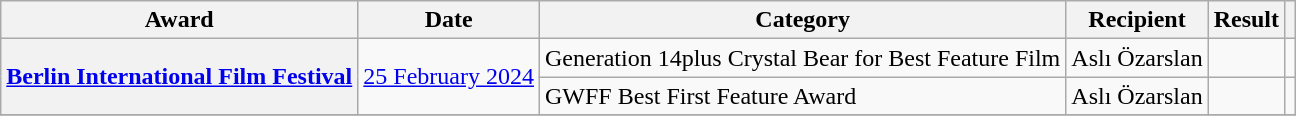<table class="wikitable sortable plainrowheaders">
<tr>
<th>Award</th>
<th>Date</th>
<th>Category</th>
<th>Recipient</th>
<th>Result</th>
<th></th>
</tr>
<tr>
<th scope="row" rowspan="2"><a href='#'>Berlin International Film Festival</a></th>
<td rowspan="2"><a href='#'>25 February 2024</a></td>
<td>Generation 14plus Crystal Bear for Best Feature Film</td>
<td>Aslı Özarslan</td>
<td></td>
<td align="center" rowspan="1"></td>
</tr>
<tr>
<td>GWFF Best First Feature Award</td>
<td>Aslı Özarslan</td>
<td></td>
<td align="center"></td>
</tr>
<tr>
</tr>
</table>
